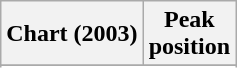<table class="wikitable sortable plainrowheaders" style="text-align:center">
<tr>
<th scope="col">Chart (2003)</th>
<th scope="col">Peak<br>position</th>
</tr>
<tr>
</tr>
<tr>
</tr>
</table>
